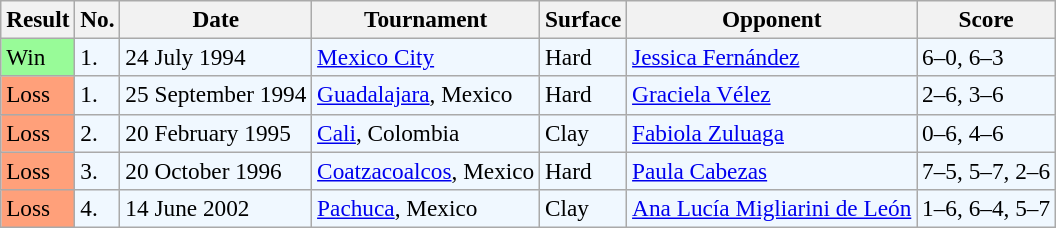<table class="sortable wikitable" style=font-size:97%>
<tr>
<th>Result</th>
<th>No.</th>
<th>Date</th>
<th>Tournament</th>
<th>Surface</th>
<th>Opponent</th>
<th class="unsortable">Score</th>
</tr>
<tr style="background:#f0f8ff;">
<td style="background:#98fb98;">Win</td>
<td>1.</td>
<td>24 July 1994</td>
<td><a href='#'>Mexico City</a></td>
<td>Hard</td>
<td> <a href='#'>Jessica Fernández</a></td>
<td>6–0, 6–3</td>
</tr>
<tr style="background:#f0f8ff;">
<td style="background:#ffa07a;">Loss</td>
<td>1.</td>
<td>25 September 1994</td>
<td><a href='#'>Guadalajara</a>, Mexico</td>
<td>Hard</td>
<td> <a href='#'>Graciela Vélez</a></td>
<td>2–6, 3–6</td>
</tr>
<tr style="background:#f0f8ff;">
<td style="background:#ffa07a;">Loss</td>
<td>2.</td>
<td>20 February 1995</td>
<td><a href='#'>Cali</a>, Colombia</td>
<td>Clay</td>
<td> <a href='#'>Fabiola Zuluaga</a></td>
<td>0–6, 4–6</td>
</tr>
<tr style="background:#f0f8ff;">
<td style="background:#ffa07a;">Loss</td>
<td>3.</td>
<td>20 October 1996</td>
<td><a href='#'>Coatzacoalcos</a>, Mexico</td>
<td>Hard</td>
<td> <a href='#'>Paula Cabezas</a></td>
<td>7–5, 5–7, 2–6</td>
</tr>
<tr style="background:#f0f8ff;">
<td style="background:#ffa07a;">Loss</td>
<td>4.</td>
<td>14 June 2002</td>
<td><a href='#'>Pachuca</a>, Mexico</td>
<td>Clay</td>
<td> <a href='#'>Ana Lucía Migliarini de León</a></td>
<td>1–6, 6–4, 5–7</td>
</tr>
</table>
